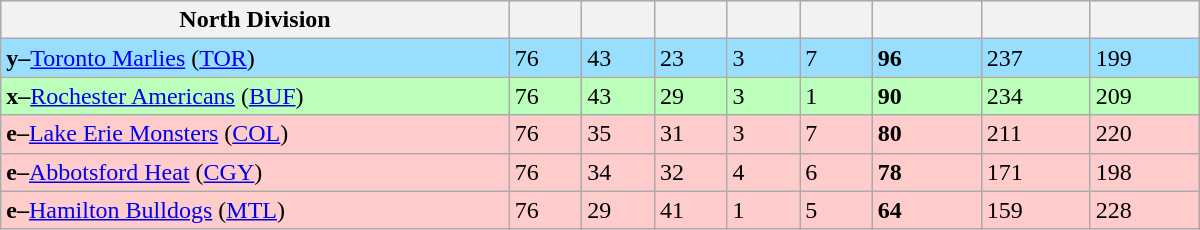<table class="wikitable" style="width:50em">
<tr bgcolor="#DDDDFF">
<th width="35%">North Division</th>
<th width="5%"></th>
<th width="5%"></th>
<th width="5%"></th>
<th width="5%"></th>
<th width="5%"></th>
<th width="7.5%"></th>
<th width="7.5%"></th>
<th width="7.5%"></th>
</tr>
<tr bgcolor=#97DEFF>
<td><strong>y–</strong><a href='#'>Toronto Marlies</a> (<a href='#'>TOR</a>)</td>
<td>76</td>
<td>43</td>
<td>23</td>
<td>3</td>
<td>7</td>
<td><strong>96</strong></td>
<td>237</td>
<td>199</td>
</tr>
<tr bgcolor=#bbffbb>
<td><strong>x–</strong><a href='#'>Rochester Americans</a> (<a href='#'>BUF</a>)</td>
<td>76</td>
<td>43</td>
<td>29</td>
<td>3</td>
<td>1</td>
<td><strong>90</strong></td>
<td>234</td>
<td>209</td>
</tr>
<tr bgcolor=#ffcccc>
<td><strong>e–</strong><a href='#'>Lake Erie Monsters</a> (<a href='#'>COL</a>)</td>
<td>76</td>
<td>35</td>
<td>31</td>
<td>3</td>
<td>7</td>
<td><strong>80</strong></td>
<td>211</td>
<td>220</td>
</tr>
<tr bgcolor=#ffcccc>
<td><strong>e–</strong><a href='#'>Abbotsford Heat</a> (<a href='#'>CGY</a>)</td>
<td>76</td>
<td>34</td>
<td>32</td>
<td>4</td>
<td>6</td>
<td><strong>78</strong></td>
<td>171</td>
<td>198</td>
</tr>
<tr bgcolor=#ffcccc>
<td><strong>e–</strong><a href='#'>Hamilton Bulldogs</a> (<a href='#'>MTL</a>)</td>
<td>76</td>
<td>29</td>
<td>41</td>
<td>1</td>
<td>5</td>
<td><strong>64</strong></td>
<td>159</td>
<td>228</td>
</tr>
</table>
